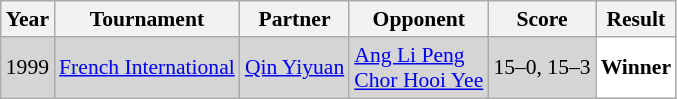<table class="sortable wikitable" style="font-size: 90%;">
<tr>
<th>Year</th>
<th>Tournament</th>
<th>Partner</th>
<th>Opponent</th>
<th>Score</th>
<th>Result</th>
</tr>
<tr style="background:#D5D5D5">
<td align="center">1999</td>
<td align="left"><a href='#'>French International</a></td>
<td align="left"> <a href='#'>Qin Yiyuan</a></td>
<td align="left"> <a href='#'>Ang Li Peng</a> <br>  <a href='#'>Chor Hooi Yee</a></td>
<td align="left">15–0, 15–3</td>
<td style="text-align:left; background:white"> <strong>Winner</strong></td>
</tr>
</table>
